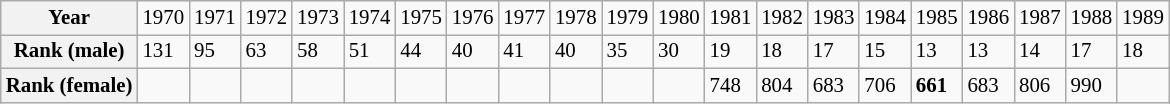<table class="wikitable" style="font-size: 87%;" align="center">
<tr>
<th>Year</th>
<td>1970</td>
<td>1971</td>
<td>1972</td>
<td>1973</td>
<td>1974</td>
<td>1975</td>
<td>1976</td>
<td>1977</td>
<td>1978</td>
<td>1979</td>
<td>1980</td>
<td>1981</td>
<td>1982</td>
<td>1983</td>
<td>1984</td>
<td>1985</td>
<td>1986</td>
<td>1987</td>
<td>1988</td>
<td>1989</td>
</tr>
<tr>
<th>Rank (male)</th>
<td>131</td>
<td>95</td>
<td>63</td>
<td>58</td>
<td>51</td>
<td>44</td>
<td>40</td>
<td>41</td>
<td>40</td>
<td>35</td>
<td>30</td>
<td>19</td>
<td>18</td>
<td>17</td>
<td>15</td>
<td>13</td>
<td>13</td>
<td>14</td>
<td>17</td>
<td>18</td>
</tr>
<tr>
<th>Rank (female)</th>
<td></td>
<td></td>
<td></td>
<td></td>
<td></td>
<td></td>
<td></td>
<td></td>
<td></td>
<td></td>
<td></td>
<td>748</td>
<td>804</td>
<td>683</td>
<td>706</td>
<td><strong>661</strong></td>
<td>683</td>
<td>806</td>
<td>990</td>
<td></td>
</tr>
</table>
